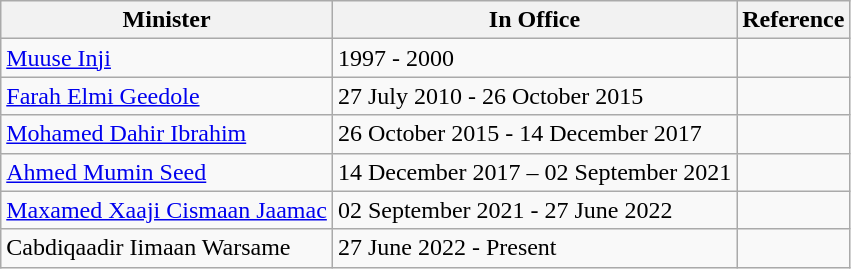<table class="sortable wikitable">
<tr>
<th>Minister</th>
<th>In Office</th>
<th>Reference</th>
</tr>
<tr>
<td><a href='#'>Muuse Inji</a></td>
<td>1997 - 2000</td>
<td></td>
</tr>
<tr>
<td><a href='#'>Farah Elmi Geedole</a></td>
<td>27 July 2010 - 26 October 2015</td>
<td></td>
</tr>
<tr>
<td><a href='#'>Mohamed Dahir Ibrahim</a></td>
<td>26 October 2015 - 14 December 2017</td>
<td></td>
</tr>
<tr>
<td><a href='#'>Ahmed Mumin Seed</a></td>
<td>14 December 2017 – 02 September 2021</td>
<td> </td>
</tr>
<tr>
<td><a href='#'>Maxamed Xaaji Cismaan Jaamac</a></td>
<td>02 September 2021 - 27 June 2022</td>
<td></td>
</tr>
<tr>
<td>Cabdiqaadir Iimaan Warsame</td>
<td>27 June 2022 - Present</td>
<td></td>
</tr>
</table>
